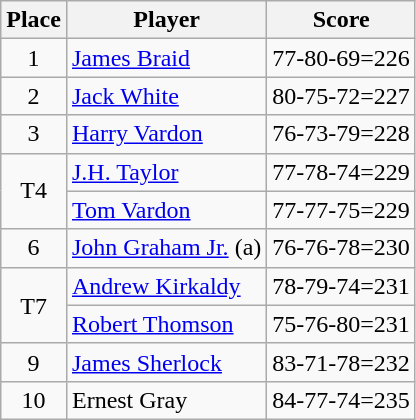<table class=wikitable>
<tr>
<th>Place</th>
<th>Player</th>
<th>Score</th>
</tr>
<tr>
<td align=center>1</td>
<td> <a href='#'>James Braid</a></td>
<td>77-80-69=226</td>
</tr>
<tr>
<td align=center>2</td>
<td> <a href='#'>Jack White</a></td>
<td>80-75-72=227</td>
</tr>
<tr>
<td align=center>3</td>
<td> <a href='#'>Harry Vardon</a></td>
<td>76-73-79=228</td>
</tr>
<tr>
<td rowspan=2 align=center>T4</td>
<td> <a href='#'>J.H. Taylor</a></td>
<td>77-78-74=229</td>
</tr>
<tr>
<td> <a href='#'>Tom Vardon</a></td>
<td>77-77-75=229</td>
</tr>
<tr>
<td align=center>6</td>
<td> <a href='#'>John Graham Jr.</a> (a)</td>
<td>76-76-78=230</td>
</tr>
<tr>
<td rowspan=2 align=center>T7</td>
<td> <a href='#'>Andrew Kirkaldy</a></td>
<td>78-79-74=231</td>
</tr>
<tr>
<td> <a href='#'>Robert Thomson</a></td>
<td>75-76-80=231</td>
</tr>
<tr>
<td align=center>9</td>
<td> <a href='#'>James Sherlock</a></td>
<td>83-71-78=232</td>
</tr>
<tr>
<td align=center>10</td>
<td> Ernest Gray</td>
<td>84-77-74=235</td>
</tr>
</table>
